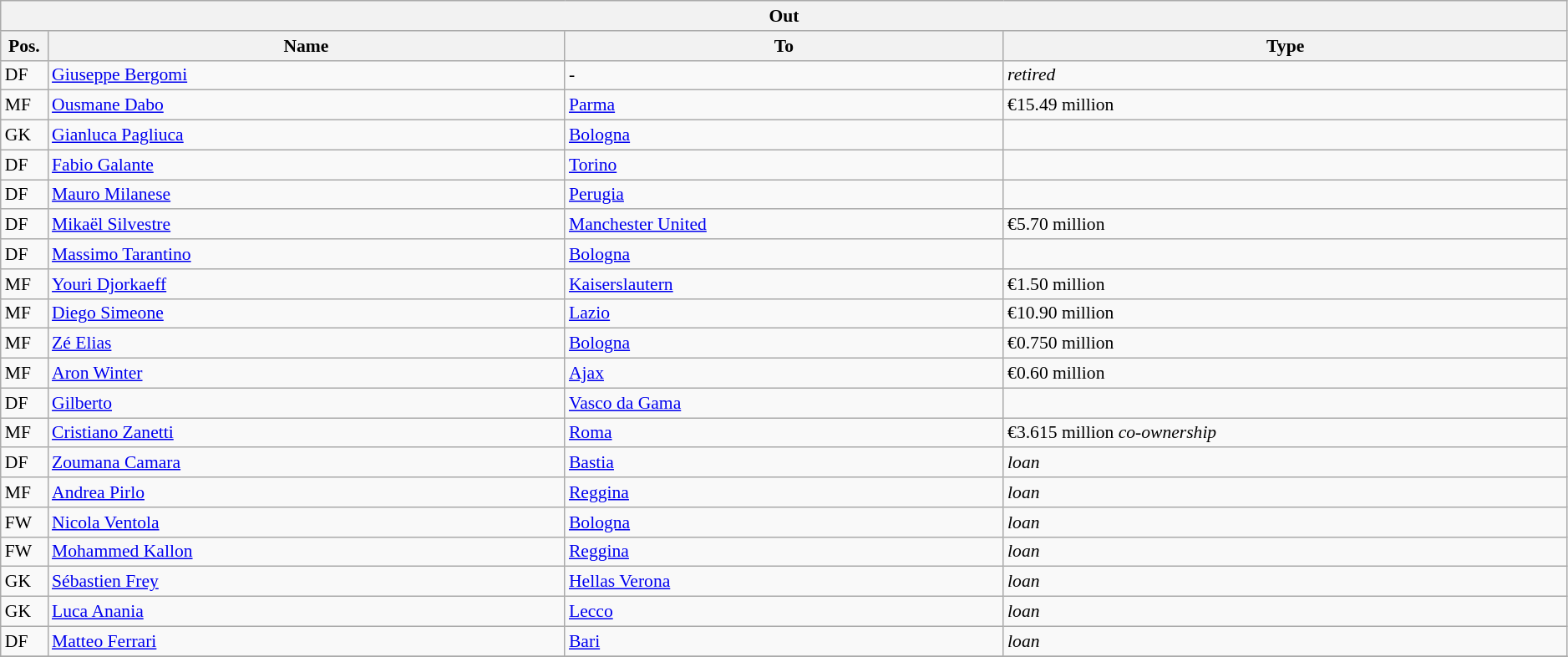<table class="wikitable" style="font-size:90%;width:99%;">
<tr>
<th colspan="4">Out</th>
</tr>
<tr>
<th width=3%>Pos.</th>
<th width=33%>Name</th>
<th width=28%>To</th>
<th width=36%>Type</th>
</tr>
<tr>
<td>DF</td>
<td><a href='#'>Giuseppe Bergomi</a></td>
<td>-</td>
<td><em>retired</em></td>
</tr>
<tr>
<td>MF</td>
<td><a href='#'>Ousmane Dabo</a></td>
<td><a href='#'>Parma</a></td>
<td>€15.49 million</td>
</tr>
<tr>
<td>GK</td>
<td><a href='#'>Gianluca Pagliuca</a></td>
<td><a href='#'>Bologna</a></td>
<td></td>
</tr>
<tr>
<td>DF</td>
<td><a href='#'>Fabio Galante</a></td>
<td><a href='#'>Torino</a></td>
<td></td>
</tr>
<tr>
<td>DF</td>
<td><a href='#'>Mauro Milanese</a></td>
<td><a href='#'>Perugia</a></td>
<td></td>
</tr>
<tr>
<td>DF</td>
<td><a href='#'>Mikaël Silvestre</a></td>
<td><a href='#'>Manchester United</a></td>
<td>€5.70 million</td>
</tr>
<tr>
<td>DF</td>
<td><a href='#'>Massimo Tarantino</a></td>
<td><a href='#'>Bologna</a></td>
<td></td>
</tr>
<tr>
<td>MF</td>
<td><a href='#'>Youri Djorkaeff</a></td>
<td><a href='#'>Kaiserslautern</a></td>
<td>€1.50 million</td>
</tr>
<tr>
<td>MF</td>
<td><a href='#'>Diego Simeone</a></td>
<td><a href='#'>Lazio</a></td>
<td>€10.90 million</td>
</tr>
<tr>
<td>MF</td>
<td><a href='#'>Zé Elias</a></td>
<td><a href='#'>Bologna</a></td>
<td>€0.750 million</td>
</tr>
<tr>
<td>MF</td>
<td><a href='#'>Aron Winter</a></td>
<td><a href='#'>Ajax</a></td>
<td>€0.60 million</td>
</tr>
<tr>
<td>DF</td>
<td><a href='#'>Gilberto</a></td>
<td><a href='#'>Vasco da Gama</a></td>
<td></td>
</tr>
<tr>
<td>MF</td>
<td><a href='#'>Cristiano Zanetti</a></td>
<td><a href='#'>Roma</a></td>
<td>€3.615 million <em>co-ownership</em></td>
</tr>
<tr>
<td>DF</td>
<td><a href='#'>Zoumana Camara</a></td>
<td><a href='#'>Bastia</a></td>
<td><em>loan</em></td>
</tr>
<tr>
<td>MF</td>
<td><a href='#'>Andrea Pirlo</a></td>
<td><a href='#'>Reggina</a></td>
<td><em>loan</em></td>
</tr>
<tr>
<td>FW</td>
<td><a href='#'>Nicola Ventola</a></td>
<td><a href='#'>Bologna</a></td>
<td><em>loan</em></td>
</tr>
<tr>
<td>FW</td>
<td><a href='#'>Mohammed Kallon</a></td>
<td><a href='#'>Reggina</a></td>
<td><em>loan</em></td>
</tr>
<tr>
<td>GK</td>
<td><a href='#'>Sébastien Frey</a></td>
<td><a href='#'>Hellas Verona</a></td>
<td><em>loan</em></td>
</tr>
<tr>
<td>GK</td>
<td><a href='#'>Luca Anania</a></td>
<td><a href='#'>Lecco</a></td>
<td><em>loan</em></td>
</tr>
<tr>
<td>DF</td>
<td><a href='#'>Matteo Ferrari</a></td>
<td><a href='#'>Bari</a></td>
<td><em>loan</em></td>
</tr>
<tr>
</tr>
</table>
